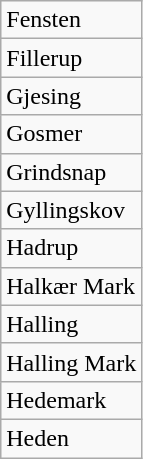<table class="wikitable" style="float:left; margin-right:1em">
<tr>
<td>Fensten</td>
</tr>
<tr>
<td>Fillerup</td>
</tr>
<tr>
<td>Gjesing</td>
</tr>
<tr>
<td>Gosmer</td>
</tr>
<tr>
<td>Grindsnap</td>
</tr>
<tr>
<td>Gyllingskov</td>
</tr>
<tr>
<td>Hadrup</td>
</tr>
<tr>
<td>Halkær Mark</td>
</tr>
<tr>
<td>Halling</td>
</tr>
<tr>
<td>Halling Mark</td>
</tr>
<tr>
<td>Hedemark</td>
</tr>
<tr>
<td>Heden</td>
</tr>
</table>
